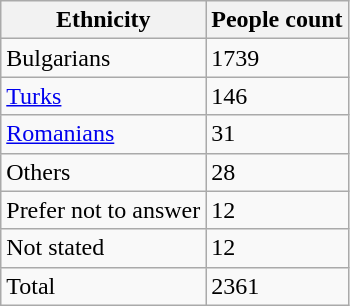<table class="wikitable">
<tr>
<th>Ethnicity</th>
<th>People count</th>
</tr>
<tr>
<td>Bulgarians</td>
<td>1739</td>
</tr>
<tr>
<td><a href='#'>Turks</a></td>
<td>146</td>
</tr>
<tr>
<td><a href='#'>Romanians</a></td>
<td>31</td>
</tr>
<tr>
<td>Others</td>
<td>28</td>
</tr>
<tr>
<td>Prefer not to answer</td>
<td>12</td>
</tr>
<tr>
<td>Not stated</td>
<td>12</td>
</tr>
<tr>
<td>Total</td>
<td>2361</td>
</tr>
</table>
